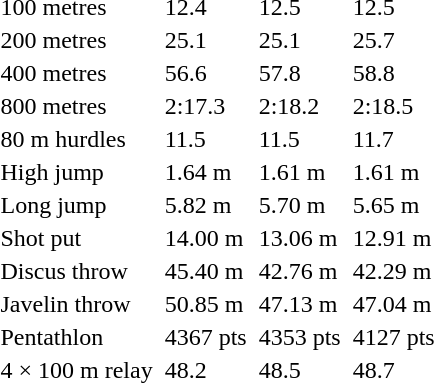<table>
<tr>
<td>100 metres</td>
<td></td>
<td>12.4</td>
<td></td>
<td>12.5</td>
<td></td>
<td>12.5</td>
</tr>
<tr>
<td>200 metres</td>
<td></td>
<td>25.1</td>
<td></td>
<td>25.1</td>
<td></td>
<td>25.7</td>
</tr>
<tr>
<td>400 metres</td>
<td></td>
<td>56.6</td>
<td></td>
<td>57.8</td>
<td></td>
<td>58.8</td>
</tr>
<tr>
<td>800 metres</td>
<td></td>
<td>2:17.3</td>
<td></td>
<td>2:18.2</td>
<td></td>
<td>2:18.5</td>
</tr>
<tr>
<td>80 m hurdles</td>
<td></td>
<td>11.5</td>
<td></td>
<td>11.5</td>
<td></td>
<td>11.7</td>
</tr>
<tr>
<td>High jump</td>
<td></td>
<td>1.64 m</td>
<td></td>
<td>1.61 m</td>
<td></td>
<td>1.61 m</td>
</tr>
<tr>
<td>Long jump</td>
<td></td>
<td>5.82 m</td>
<td></td>
<td>5.70 m</td>
<td></td>
<td>5.65 m</td>
</tr>
<tr>
<td>Shot put</td>
<td></td>
<td>14.00 m</td>
<td></td>
<td>13.06 m</td>
<td></td>
<td>12.91 m</td>
</tr>
<tr>
<td>Discus throw</td>
<td></td>
<td>45.40 m</td>
<td></td>
<td>42.76 m</td>
<td></td>
<td>42.29 m</td>
</tr>
<tr>
<td>Javelin throw</td>
<td></td>
<td>50.85 m</td>
<td></td>
<td>47.13 m</td>
<td></td>
<td>47.04 m</td>
</tr>
<tr>
<td>Pentathlon</td>
<td></td>
<td>4367 pts</td>
<td></td>
<td>4353 pts</td>
<td></td>
<td>4127 pts</td>
</tr>
<tr>
<td>4 × 100 m relay</td>
<td></td>
<td>48.2</td>
<td></td>
<td>48.5</td>
<td></td>
<td>48.7</td>
</tr>
</table>
